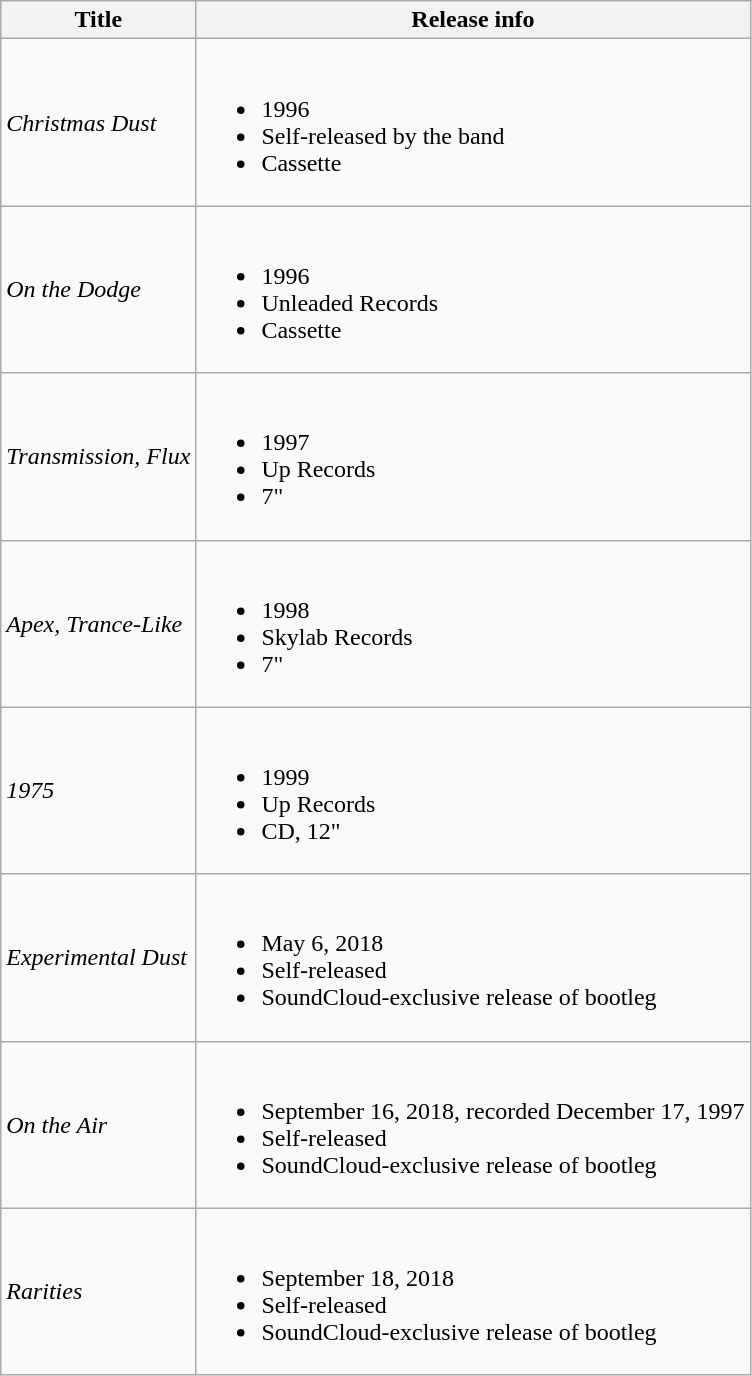<table class="wikitable">
<tr>
<th>Title</th>
<th>Release info</th>
</tr>
<tr>
<td><em>Christmas Dust</em></td>
<td><br><ul><li>1996</li><li>Self-released by the band</li><li>Cassette</li></ul></td>
</tr>
<tr>
<td><em>On the Dodge</em></td>
<td><br><ul><li>1996</li><li>Unleaded Records</li><li>Cassette</li></ul></td>
</tr>
<tr>
<td><em>Transmission, Flux</em></td>
<td><br><ul><li>1997</li><li>Up Records</li><li>7"</li></ul></td>
</tr>
<tr>
<td><em>Apex, Trance-Like</em></td>
<td><br><ul><li>1998</li><li>Skylab Records</li><li>7"</li></ul></td>
</tr>
<tr>
<td><em>1975</em></td>
<td><br><ul><li>1999</li><li>Up Records</li><li>CD, 12"</li></ul></td>
</tr>
<tr>
<td><em>Experimental Dust</em></td>
<td><br><ul><li>May 6, 2018</li><li>Self-released</li><li>SoundCloud-exclusive release of bootleg</li></ul></td>
</tr>
<tr>
<td><em>On the Air</em></td>
<td><br><ul><li>September 16, 2018, recorded December 17, 1997</li><li>Self-released</li><li>SoundCloud-exclusive release of bootleg</li></ul></td>
</tr>
<tr>
<td><em>Rarities</em></td>
<td><br><ul><li>September 18, 2018</li><li>Self-released</li><li>SoundCloud-exclusive release of bootleg</li></ul></td>
</tr>
</table>
